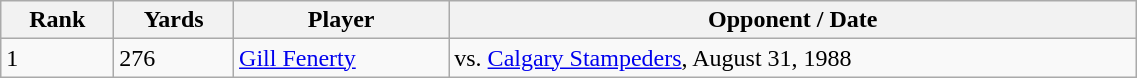<table class="wikitable" style="width:60%; text-align:left; border-collapse:collapse;">
<tr>
<th>Rank</th>
<th>Yards</th>
<th>Player</th>
<th>Opponent / Date</th>
</tr>
<tr>
<td>1</td>
<td>276</td>
<td><a href='#'>Gill Fenerty</a></td>
<td>vs. <a href='#'>Calgary Stampeders</a>, August 31, 1988</td>
</tr>
</table>
